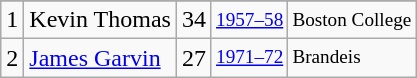<table class="wikitable">
<tr>
</tr>
<tr>
<td>1</td>
<td>Kevin Thomas</td>
<td>34</td>
<td style="font-size:80%;"><a href='#'>1957–58</a></td>
<td style="font-size:80%;">Boston College</td>
</tr>
<tr>
<td>2</td>
<td><a href='#'>James Garvin</a></td>
<td>27</td>
<td style="font-size:80%;"><a href='#'>1971–72</a></td>
<td style="font-size:80%;">Brandeis</td>
</tr>
</table>
